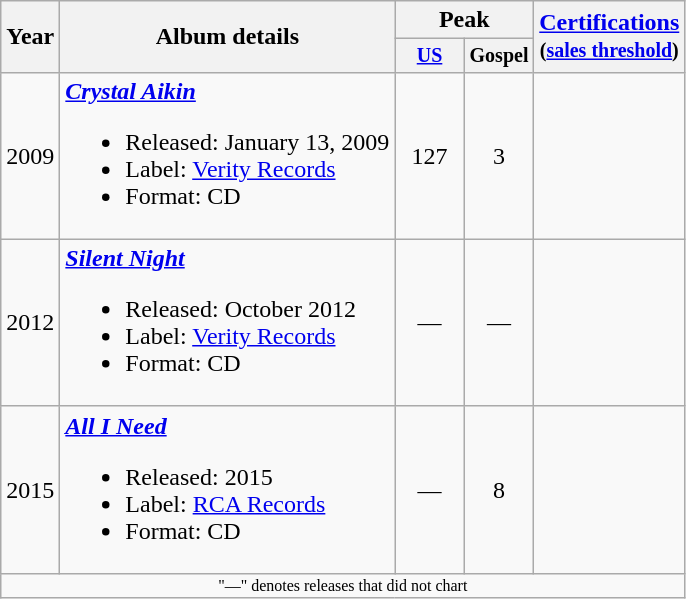<table class="wikitable" style="text-align:center;">
<tr>
<th rowspan="2">Year</th>
<th rowspan="2">Album details</th>
<th colspan="2">Peak</th>
<th rowspan="2"><a href='#'>Certifications</a><br><small>(<a href='#'>sales threshold</a>)</small></th>
</tr>
<tr style="font-size:smaller;">
<th width="40"><a href='#'>US</a></th>
<th width="40">Gospel</th>
</tr>
<tr>
<td align="left">2009</td>
<td align="left"><strong><em><a href='#'>Crystal Aikin</a></em></strong><br><ul><li>Released: January 13, 2009</li><li>Label: <a href='#'>Verity Records</a></li><li>Format: CD</li></ul></td>
<td>127</td>
<td>3</td>
<td></td>
</tr>
<tr>
<td align="left">2012</td>
<td align="left"><strong><em><a href='#'>Silent Night</a></em></strong><br><ul><li>Released: October 2012</li><li>Label: <a href='#'>Verity Records</a></li><li>Format: CD</li></ul></td>
<td>—</td>
<td>—</td>
<td></td>
</tr>
<tr>
<td align="left">2015</td>
<td align="left"><strong><em><a href='#'>All I Need</a></em></strong><br><ul><li>Released: 2015</li><li>Label: <a href='#'>RCA Records</a></li><li>Format: CD</li></ul></td>
<td>—</td>
<td>8</td>
<td></td>
</tr>
<tr>
<td colspan="7" style="font-size:8pt">"—" denotes releases that did not chart</td>
</tr>
</table>
